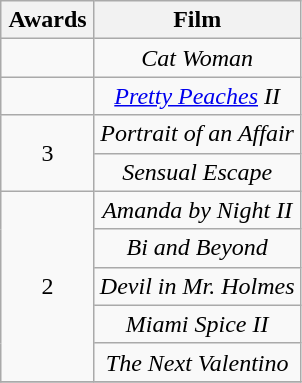<table class="wikitable sortable" style="text-align: center">
<tr>
<th scope="col" width="55">Awards</th>
<th scope="col" align="center">Film</th>
</tr>
<tr>
<td></td>
<td><em>Cat Woman</em></td>
</tr>
<tr>
<td></td>
<td><em><a href='#'>Pretty Peaches</a> II</em></td>
</tr>
<tr>
<td rowspan=2 style="text-align:center">3</td>
<td><em>Portrait of an Affair</em></td>
</tr>
<tr>
<td><em>Sensual Escape</em></td>
</tr>
<tr>
<td rowspan=5 style="text-align:center">2</td>
<td><em>Amanda by Night II</em></td>
</tr>
<tr>
<td><em>Bi and Beyond</em></td>
</tr>
<tr>
<td><em>Devil in Mr. Holmes</em></td>
</tr>
<tr>
<td><em>Miami Spice II</em></td>
</tr>
<tr>
<td><em>The Next Valentino</em></td>
</tr>
<tr>
</tr>
</table>
